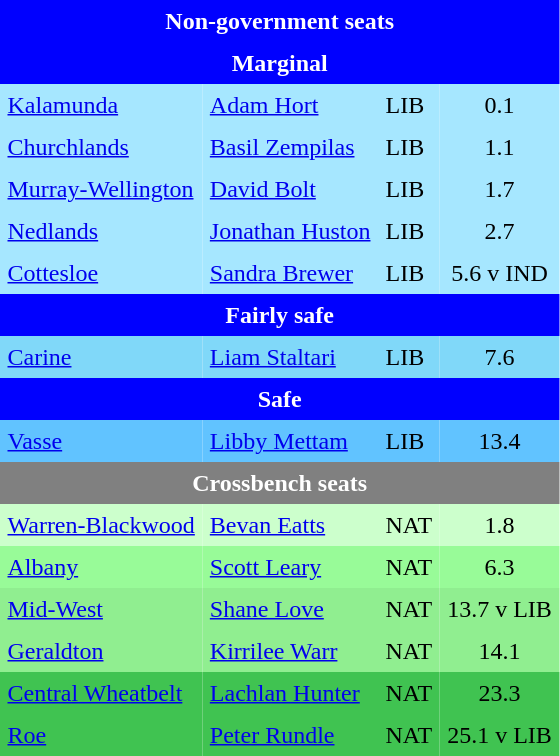<table class="toccolours" cellpadding="5" cellspacing="0" style="float:left; margin-right:.5em; margin-top:.4em; font-size:90 ppt;">
<tr>
<td colspan="4"  style="text-align:center; background:blue;color:white;"><strong>Non-government seats</strong></td>
</tr>
<tr>
<td colspan="4"  style="text-align:center; background:blue;color:white;"><strong>Marginal</strong></td>
</tr>
<tr>
<td style="text-align:left; background:#a6e7ff;"><a href='#'>Kalamunda</a></td>
<td style="text-align:left; background:#a6e7ff;"><a href='#'>Adam Hort</a></td>
<td style="text-align:left; background:#a6e7ff;">LIB</td>
<td style="text-align:center; background:#a6e7ff;">0.1</td>
</tr>
<tr>
<td style="text-align:left; background:#a6e7ff;"><a href='#'>Churchlands</a></td>
<td style="text-align:left; background:#a6e7ff;"><a href='#'>Basil Zempilas</a></td>
<td style="text-align:left; background:#a6e7ff;">LIB</td>
<td style="text-align:center; background:#a6e7ff;">1.1</td>
</tr>
<tr>
<td style="text-align:left; background:#a6e7ff;"><a href='#'>Murray-Wellington</a></td>
<td style="text-align:left; background:#a6e7ff;"><a href='#'>David Bolt</a></td>
<td style="text-align:left; background:#a6e7ff;">LIB</td>
<td style="text-align:center; background:#a6e7ff;">1.7</td>
</tr>
<tr>
<td style="text-align:left; background:#a6e7ff;"><a href='#'>Nedlands</a></td>
<td style="text-align:left; background:#a6e7ff;"><a href='#'>Jonathan Huston</a></td>
<td style="text-align:left; background:#a6e7ff;">LIB</td>
<td style="text-align:center; background:#a6e7ff;">2.7</td>
</tr>
<tr>
<td style="text-align:left; background:#a6e7ff;"><a href='#'>Cottesloe</a></td>
<td style="text-align:left; background:#a6e7ff;"><a href='#'>Sandra Brewer</a></td>
<td style="text-align:left; background:#a6e7ff;">LIB</td>
<td style="text-align:center; background:#a6e7ff;">5.6 v IND</td>
</tr>
<tr>
<td colspan="4"  style="text-align:center; background:blue;color:white;"><strong>Fairly safe</strong></td>
</tr>
<tr>
<td style="text-align:left; background:#80d8f9;"><a href='#'>Carine</a></td>
<td style="text-align:left; background:#80d8f9;"><a href='#'>Liam Staltari</a></td>
<td style="text-align:left; background:#80d8f9;">LIB</td>
<td style="text-align:center; background:#80d8f9;">7.6</td>
</tr>
<tr>
<td colspan="4"  style="text-align:center; background:blue;color:white;"><strong>Safe</strong></td>
</tr>
<tr>
<td style="text-align:left; background:#61c3ff;"><a href='#'>Vasse</a></td>
<td style="text-align:left; background:#61c3ff;"><a href='#'>Libby Mettam</a></td>
<td style="text-align:left; background:#61c3ff;">LIB</td>
<td style="text-align:center; background:#61c3ff;">13.4</td>
</tr>
<tr>
<td colspan="4"  style="text-align:center; background:gray;color:white;"><strong>Crossbench seats</strong></td>
</tr>
<tr>
<td style="text-align:left; background:#ccffcc;"><a href='#'>Warren-Blackwood</a></td>
<td style="text-align:left; background:#ccffcc;"><a href='#'>Bevan Eatts</a></td>
<td style="text-align:left; background:#ccffcc;">NAT</td>
<td style="text-align:center; background:#ccffcc;">1.8</td>
</tr>
<tr>
<td style="text-align:left; background:#98fb98;"><a href='#'>Albany</a></td>
<td style="text-align:left; background:#98fb98;"><a href='#'>Scott Leary</a></td>
<td style="text-align:left; background:#98fb98;">NAT</td>
<td style="text-align:center; background:#98fb98;">6.3</td>
</tr>
<tr>
<td style="text-align:left; background:#90ee90;"><a href='#'>Mid-West</a></td>
<td style="text-align:left; background:#90ee90;"><a href='#'>Shane Love</a></td>
<td style="text-align:left; background:#90ee90;">NAT</td>
<td style="text-align:center; background:#90ee90;">13.7 v LIB</td>
</tr>
<tr>
<td style="text-align:left; background:#90ee90;"><a href='#'>Geraldton</a></td>
<td style="text-align:left; background:#90ee90;"><a href='#'>Kirrilee Warr</a></td>
<td style="text-align:left; background:#90ee90;">NAT</td>
<td style="text-align:center; background:#90ee90;">14.1</td>
</tr>
<tr>
<td style="text-align:left; background:#40c351;"><a href='#'>Central Wheatbelt</a></td>
<td style="text-align:left; background:#40c351;"><a href='#'>Lachlan Hunter</a></td>
<td style="text-align:left; background:#40c351;">NAT</td>
<td style="text-align:center; background:#40c351;">23.3</td>
</tr>
<tr>
<td style="text-align:left; background:#40c351;"><a href='#'>Roe</a></td>
<td style="text-align:left; background:#40c351;"><a href='#'>Peter Rundle</a></td>
<td style="text-align:left; background:#40c351;">NAT</td>
<td style="text-align:center; background:#40c351;">25.1 v LIB</td>
</tr>
<tr>
</tr>
</table>
